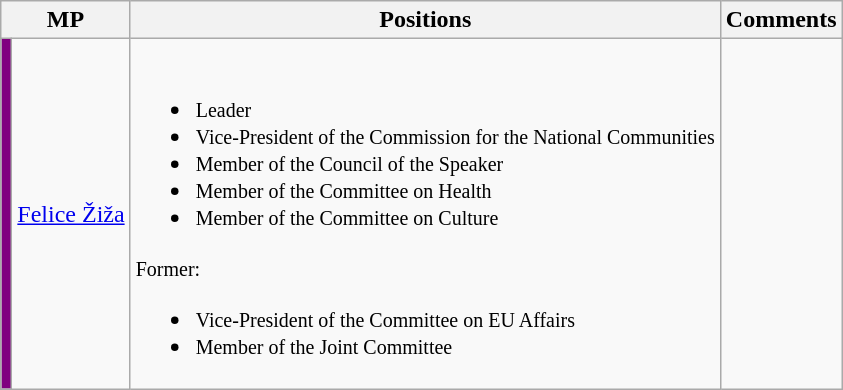<table class="wikitable">
<tr>
<th colspan="2">MP</th>
<th>Positions</th>
<th>Comments</th>
</tr>
<tr>
<td style="background:purple"></td>
<td><a href='#'>Felice Žiža</a></td>
<td><br><ul><li><small>Leader</small></li><li><small>Vice-President of the Commission for the National Communities</small></li><li><small>Member of the Council of the Speaker</small></li><li><small>Member of the Committee on Health</small></li><li><small>Member of the Committee on Culture</small></li></ul><small>Former:</small><ul><li><small>Vice-President of the Committee on EU Affairs</small></li><li><small>Member of the Joint Committee</small></li></ul></td>
<td></td>
</tr>
</table>
